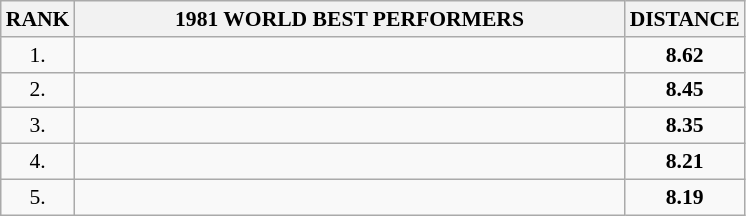<table class="wikitable" style="border-collapse: collapse; font-size: 90%;">
<tr>
<th>RANK</th>
<th align="center" style="width: 25em">1981 WORLD BEST PERFORMERS</th>
<th align="center" style="width: 5em">DISTANCE</th>
</tr>
<tr>
<td align="center">1.</td>
<td></td>
<td align="center"><strong>8.62</strong></td>
</tr>
<tr>
<td align="center">2.</td>
<td></td>
<td align="center"><strong>8.45</strong></td>
</tr>
<tr>
<td align="center">3.</td>
<td></td>
<td align="center"><strong>8.35</strong></td>
</tr>
<tr>
<td align="center">4.</td>
<td></td>
<td align="center"><strong>8.21</strong></td>
</tr>
<tr>
<td align="center">5.</td>
<td></td>
<td align="center"><strong>8.19</strong></td>
</tr>
</table>
